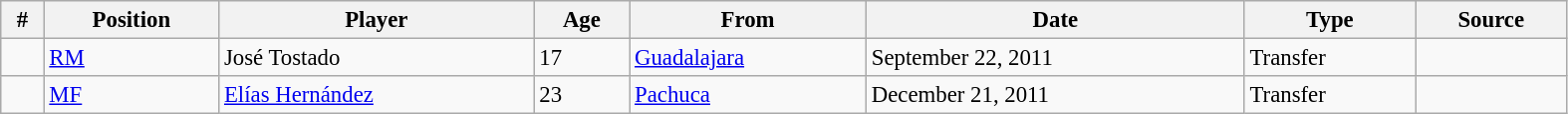<table class="wikitable sortable" style="width:83%; text-align:center; font-size:95%; text-align:left;">
<tr>
<th><strong>#</strong></th>
<th><strong>Position</strong></th>
<th><strong>Player</strong></th>
<th><strong>Age</strong></th>
<th><strong>From</strong></th>
<th><strong>Date</strong></th>
<th><strong>Type</strong></th>
<th><strong>Source</strong></th>
</tr>
<tr>
<td></td>
<td><a href='#'>RM</a></td>
<td> José Tostado</td>
<td>17</td>
<td> <a href='#'>Guadalajara</a></td>
<td>September 22, 2011</td>
<td>Transfer</td>
<td></td>
</tr>
<tr>
<td></td>
<td><a href='#'>MF</a></td>
<td> <a href='#'>Elías Hernández</a></td>
<td>23</td>
<td> <a href='#'>Pachuca</a></td>
<td>December 21, 2011</td>
<td>Transfer</td>
<td></td>
</tr>
</table>
